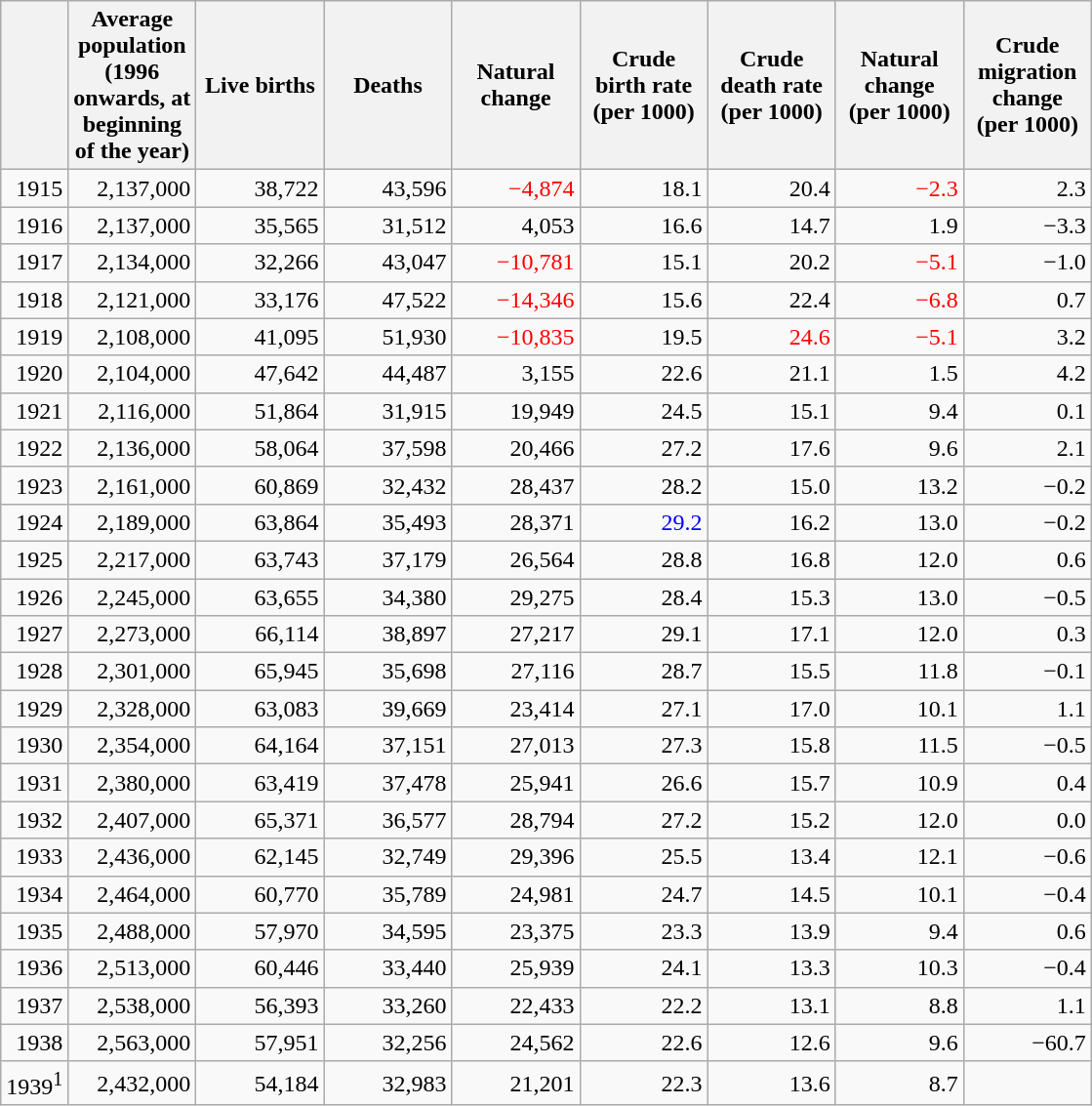<table class="wikitable sortable" style="text-align: right;">
<tr>
<th></th>
<th width="80pt">Average population (1996 onwards, at beginning of the year)</th>
<th width="80pt">Live births</th>
<th width="80pt">Deaths</th>
<th width="80pt">Natural change</th>
<th width="80pt">Crude birth rate (per 1000)</th>
<th width="80pt">Crude death rate (per 1000)</th>
<th width="80pt">Natural change (per 1000)</th>
<th width="80pt">Crude migration change (per 1000)</th>
</tr>
<tr>
<td>1915</td>
<td align="right">2,137,000</td>
<td align="right">38,722</td>
<td align="right">43,596</td>
<td style="color: red" align="right">−4,874</td>
<td align="right">18.1</td>
<td align="right">20.4</td>
<td style="color: red" align="right">−2.3</td>
<td>2.3</td>
</tr>
<tr>
<td>1916</td>
<td align="right">2,137,000</td>
<td align="right">35,565</td>
<td align="right">31,512</td>
<td align="right">4,053</td>
<td align="right">16.6</td>
<td align="right">14.7</td>
<td align="right">1.9</td>
<td>−3.3</td>
</tr>
<tr>
<td>1917</td>
<td align="right">2,134,000</td>
<td align="right">32,266</td>
<td align="right">43,047</td>
<td style="color: red" align="right">−10,781</td>
<td align="right">15.1</td>
<td align="right">20.2</td>
<td style="color: red" align="right">−5.1</td>
<td>−1.0</td>
</tr>
<tr>
<td>1918</td>
<td align="right">2,121,000</td>
<td align="right">33,176</td>
<td align="right">47,522</td>
<td style="color: red" align="right">−14,346</td>
<td align="right">15.6</td>
<td align="right">22.4</td>
<td style="color: red" align="right">−6.8</td>
<td>0.7</td>
</tr>
<tr>
<td>1919</td>
<td align="right">2,108,000</td>
<td align="right">41,095</td>
<td align="right">51,930</td>
<td style="color: red" align="right">−10,835</td>
<td align="right">19.5</td>
<td align="right" style="color: red">24.6</td>
<td style="color: red" align="right">−5.1</td>
<td>3.2</td>
</tr>
<tr>
<td>1920</td>
<td align="right">2,104,000</td>
<td align="right">47,642</td>
<td align="right">44,487</td>
<td align="right">3,155</td>
<td align="right">22.6</td>
<td align="right">21.1</td>
<td align="right">1.5</td>
<td>4.2</td>
</tr>
<tr>
<td>1921</td>
<td align="right">2,116,000</td>
<td align="right">51,864</td>
<td align="right">31,915</td>
<td align="right">19,949</td>
<td align="right">24.5</td>
<td align="right">15.1</td>
<td align="right">9.4</td>
<td>0.1</td>
</tr>
<tr>
<td>1922</td>
<td align="right">2,136,000</td>
<td align="right">58,064</td>
<td align="right">37,598</td>
<td align="right">20,466</td>
<td align="right">27.2</td>
<td align="right">17.6</td>
<td align="right">9.6</td>
<td>2.1</td>
</tr>
<tr>
<td>1923</td>
<td align="right">2,161,000</td>
<td align="right">60,869</td>
<td align="right">32,432</td>
<td align="right">28,437</td>
<td align="right">28.2</td>
<td align="right">15.0</td>
<td align="right">13.2</td>
<td>−0.2</td>
</tr>
<tr>
<td>1924</td>
<td align="right">2,189,000</td>
<td align="right">63,864</td>
<td align="right">35,493</td>
<td align="right">28,371</td>
<td align="right" style="color: blue">29.2</td>
<td align="right">16.2</td>
<td align="right">13.0</td>
<td>−0.2</td>
</tr>
<tr>
<td>1925</td>
<td align="right">2,217,000</td>
<td align="right">63,743</td>
<td align="right">37,179</td>
<td align="right">26,564</td>
<td align="right">28.8</td>
<td align="right">16.8</td>
<td align="right">12.0</td>
<td>0.6</td>
</tr>
<tr>
<td>1926</td>
<td align="right">2,245,000</td>
<td align="right">63,655</td>
<td align="right">34,380</td>
<td align="right">29,275</td>
<td align="right">28.4</td>
<td align="right">15.3</td>
<td align="right">13.0</td>
<td>−0.5</td>
</tr>
<tr>
<td>1927</td>
<td align="right">2,273,000</td>
<td align="right">66,114</td>
<td align="right">38,897</td>
<td align="right">27,217</td>
<td align="right">29.1</td>
<td align="right">17.1</td>
<td align="right">12.0</td>
<td>0.3</td>
</tr>
<tr>
<td>1928</td>
<td align="right">2,301,000</td>
<td align="right">65,945</td>
<td align="right">35,698</td>
<td align="right">27,116</td>
<td align="right">28.7</td>
<td align="right">15.5</td>
<td align="right">11.8</td>
<td>−0.1</td>
</tr>
<tr>
<td>1929</td>
<td align="right">2,328,000</td>
<td align="right">63,083</td>
<td align="right">39,669</td>
<td align="right">23,414</td>
<td align="right">27.1</td>
<td align="right">17.0</td>
<td align="right">10.1</td>
<td>1.1</td>
</tr>
<tr>
<td>1930</td>
<td align="right">2,354,000</td>
<td align="right">64,164</td>
<td align="right">37,151</td>
<td align="right">27,013</td>
<td align="right">27.3</td>
<td align="right">15.8</td>
<td align="right">11.5</td>
<td>−0.5</td>
</tr>
<tr>
<td>1931</td>
<td align="right">2,380,000</td>
<td align="right">63,419</td>
<td align="right">37,478</td>
<td align="right">25,941</td>
<td align="right">26.6</td>
<td align="right">15.7</td>
<td align="right">10.9</td>
<td>0.4</td>
</tr>
<tr>
<td>1932</td>
<td align="right">2,407,000</td>
<td align="right">65,371</td>
<td align="right">36,577</td>
<td align="right">28,794</td>
<td align="right">27.2</td>
<td align="right">15.2</td>
<td align="right">12.0</td>
<td>0.0</td>
</tr>
<tr>
<td>1933</td>
<td align="right">2,436,000</td>
<td align="right">62,145</td>
<td align="right">32,749</td>
<td align="right">29,396</td>
<td align="right">25.5</td>
<td align="right">13.4</td>
<td align="right">12.1</td>
<td>−0.6</td>
</tr>
<tr>
<td>1934</td>
<td align="right">2,464,000</td>
<td align="right">60,770</td>
<td align="right">35,789</td>
<td align="right">24,981</td>
<td align="right">24.7</td>
<td align="right">14.5</td>
<td align="right">10.1</td>
<td>−0.4</td>
</tr>
<tr>
<td>1935</td>
<td align="right">2,488,000</td>
<td align="right">57,970</td>
<td align="right">34,595</td>
<td align="right">23,375</td>
<td align="right">23.3</td>
<td align="right">13.9</td>
<td align="right">9.4</td>
<td>0.6</td>
</tr>
<tr>
<td>1936</td>
<td align="right">2,513,000</td>
<td align="right">60,446</td>
<td align="right">33,440</td>
<td align="right">25,939</td>
<td align="right">24.1</td>
<td align="right">13.3</td>
<td align="right">10.3</td>
<td>−0.4</td>
</tr>
<tr>
<td>1937</td>
<td align="right">2,538,000</td>
<td align="right">56,393</td>
<td align="right">33,260</td>
<td align="right">22,433</td>
<td align="right">22.2</td>
<td align="right">13.1</td>
<td align="right">8.8</td>
<td>1.1</td>
</tr>
<tr>
<td>1938</td>
<td align="right">2,563,000</td>
<td align="right">57,951</td>
<td align="right">32,256</td>
<td align="right">24,562</td>
<td align="right">22.6</td>
<td align="right">12.6</td>
<td align="right">9.6</td>
<td>−60.7</td>
</tr>
<tr>
<td>1939<sup>1</sup></td>
<td align="right">2,432,000</td>
<td align="right">54,184</td>
<td align="right">32,983</td>
<td align="right">21,201</td>
<td align="right">22.3</td>
<td align="right">13.6</td>
<td align="right">8.7</td>
<td></td>
</tr>
</table>
